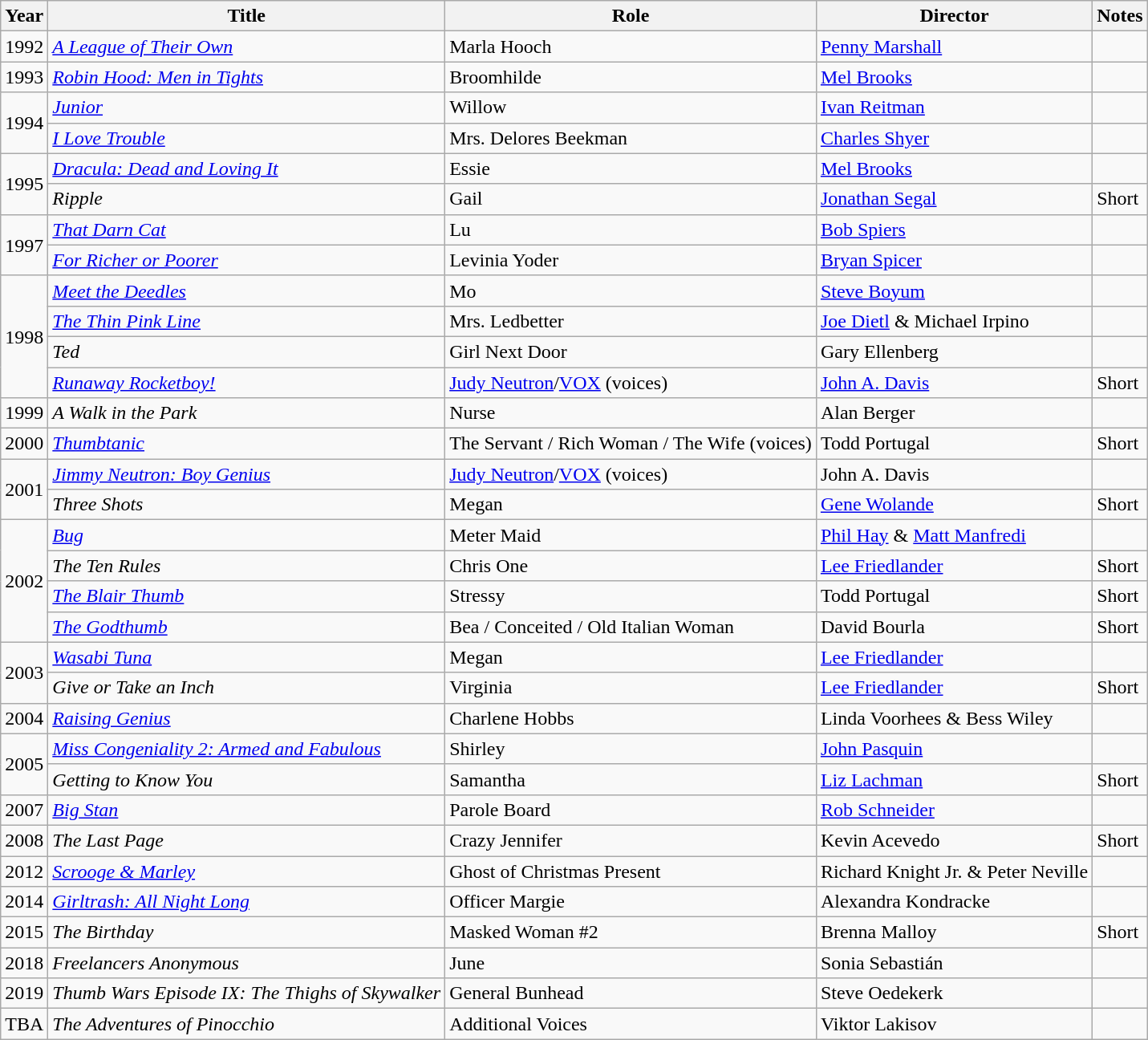<table class="wikitable">
<tr>
<th>Year</th>
<th>Title</th>
<th>Role</th>
<th>Director</th>
<th>Notes</th>
</tr>
<tr>
<td>1992</td>
<td><em><a href='#'>A League of Their Own</a></em></td>
<td>Marla Hooch</td>
<td><a href='#'>Penny Marshall</a></td>
<td></td>
</tr>
<tr>
<td>1993</td>
<td><em><a href='#'>Robin Hood: Men in Tights</a></em></td>
<td>Broomhilde</td>
<td><a href='#'>Mel Brooks</a></td>
<td></td>
</tr>
<tr>
<td rowspan=2>1994</td>
<td><em><a href='#'>Junior</a></em></td>
<td>Willow</td>
<td><a href='#'>Ivan Reitman</a></td>
<td></td>
</tr>
<tr>
<td><em><a href='#'>I Love Trouble</a></em></td>
<td>Mrs. Delores Beekman</td>
<td><a href='#'>Charles Shyer</a></td>
<td></td>
</tr>
<tr>
<td rowspan=2>1995</td>
<td><em><a href='#'>Dracula: Dead and Loving It</a></em></td>
<td>Essie</td>
<td><a href='#'>Mel Brooks</a></td>
<td></td>
</tr>
<tr>
<td><em>Ripple</em></td>
<td>Gail</td>
<td><a href='#'>Jonathan Segal</a></td>
<td>Short</td>
</tr>
<tr>
<td rowspan=2>1997</td>
<td><em><a href='#'>That Darn Cat</a></em></td>
<td>Lu</td>
<td><a href='#'>Bob Spiers</a></td>
<td></td>
</tr>
<tr>
<td><em><a href='#'>For Richer or Poorer</a></em></td>
<td>Levinia Yoder</td>
<td><a href='#'>Bryan Spicer</a></td>
<td></td>
</tr>
<tr>
<td rowspan=4>1998</td>
<td><em><a href='#'>Meet the Deedles</a></em></td>
<td>Mo</td>
<td><a href='#'>Steve Boyum</a></td>
<td></td>
</tr>
<tr>
<td><em><a href='#'>The Thin Pink Line</a></em></td>
<td>Mrs. Ledbetter</td>
<td><a href='#'>Joe Dietl</a> & Michael Irpino</td>
<td></td>
</tr>
<tr>
<td><em>Ted</em></td>
<td>Girl Next Door</td>
<td>Gary Ellenberg</td>
<td></td>
</tr>
<tr>
<td><em><a href='#'>Runaway Rocketboy!</a></em></td>
<td><a href='#'>Judy Neutron</a>/<a href='#'>VOX</a> (voices)</td>
<td><a href='#'>John A. Davis</a></td>
<td>Short</td>
</tr>
<tr>
<td>1999</td>
<td><em>A Walk in the Park</em></td>
<td>Nurse</td>
<td>Alan Berger</td>
<td></td>
</tr>
<tr>
<td>2000</td>
<td><em><a href='#'>Thumbtanic</a></em></td>
<td>The Servant / Rich Woman / The Wife (voices)</td>
<td>Todd Portugal</td>
<td>Short</td>
</tr>
<tr>
<td rowspan=2>2001</td>
<td><em><a href='#'>Jimmy Neutron: Boy Genius</a></em></td>
<td><a href='#'>Judy Neutron</a>/<a href='#'>VOX</a> (voices)</td>
<td>John A. Davis</td>
<td></td>
</tr>
<tr>
<td><em>Three Shots</em></td>
<td>Megan</td>
<td><a href='#'>Gene Wolande</a></td>
<td>Short</td>
</tr>
<tr>
<td rowspan=4>2002</td>
<td><em><a href='#'>Bug</a></em></td>
<td>Meter Maid</td>
<td><a href='#'>Phil Hay</a> & <a href='#'>Matt Manfredi</a></td>
<td></td>
</tr>
<tr>
<td><em>The Ten Rules</em></td>
<td>Chris One</td>
<td><a href='#'>Lee Friedlander</a></td>
<td>Short</td>
</tr>
<tr>
<td><em><a href='#'>The Blair Thumb</a></em></td>
<td>Stressy</td>
<td>Todd Portugal</td>
<td>Short</td>
</tr>
<tr>
<td><em><a href='#'>The Godthumb</a></em></td>
<td>Bea / Conceited / Old Italian Woman</td>
<td>David Bourla</td>
<td>Short</td>
</tr>
<tr>
<td rowspan=2>2003</td>
<td><em><a href='#'>Wasabi Tuna</a></em></td>
<td>Megan</td>
<td><a href='#'>Lee Friedlander</a></td>
<td></td>
</tr>
<tr>
<td><em>Give or Take an Inch</em></td>
<td>Virginia</td>
<td><a href='#'>Lee Friedlander</a></td>
<td>Short</td>
</tr>
<tr>
<td>2004</td>
<td><em><a href='#'>Raising Genius</a></em></td>
<td>Charlene Hobbs</td>
<td>Linda Voorhees & Bess Wiley</td>
<td></td>
</tr>
<tr>
<td rowspan=2>2005</td>
<td><em><a href='#'>Miss Congeniality 2: Armed and Fabulous</a></em></td>
<td>Shirley</td>
<td><a href='#'>John Pasquin</a></td>
<td></td>
</tr>
<tr>
<td><em>Getting to Know You</em></td>
<td>Samantha</td>
<td><a href='#'>Liz Lachman</a></td>
<td>Short</td>
</tr>
<tr>
<td>2007</td>
<td><em><a href='#'>Big Stan</a></em></td>
<td>Parole Board</td>
<td><a href='#'>Rob Schneider</a></td>
<td></td>
</tr>
<tr>
<td>2008</td>
<td><em>The Last Page</em></td>
<td>Crazy Jennifer</td>
<td>Kevin Acevedo</td>
<td>Short</td>
</tr>
<tr>
<td>2012</td>
<td><em><a href='#'>Scrooge & Marley</a></em></td>
<td>Ghost of Christmas Present</td>
<td>Richard Knight Jr. & Peter Neville</td>
<td></td>
</tr>
<tr>
<td>2014</td>
<td><em><a href='#'>Girltrash: All Night Long</a></em></td>
<td>Officer Margie</td>
<td>Alexandra Kondracke</td>
<td></td>
</tr>
<tr>
<td>2015</td>
<td><em>The Birthday</em></td>
<td>Masked Woman #2</td>
<td>Brenna Malloy</td>
<td>Short</td>
</tr>
<tr>
<td>2018</td>
<td><em>Freelancers Anonymous</em></td>
<td>June</td>
<td>Sonia Sebastián</td>
<td></td>
</tr>
<tr>
<td>2019</td>
<td><em>Thumb Wars Episode IX: The Thighs of Skywalker</em></td>
<td>General Bunhead</td>
<td>Steve Oedekerk</td>
<td></td>
</tr>
<tr>
<td>TBA</td>
<td><em>The Adventures of Pinocchio</em></td>
<td>Additional Voices</td>
<td>Viktor Lakisov</td>
<td></td>
</tr>
</table>
